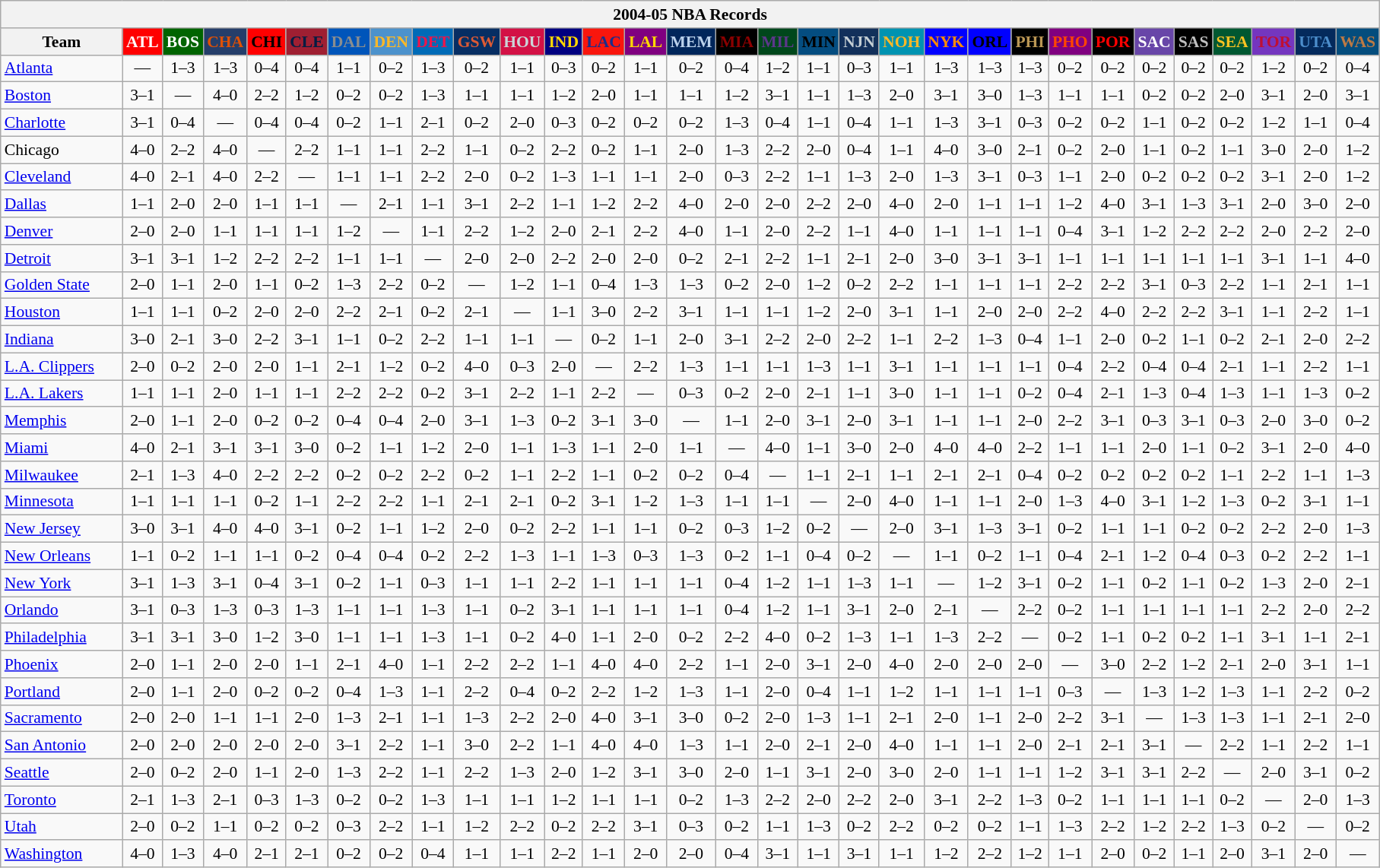<table class="wikitable" style="font-size:90%; text-align:center;">
<tr>
<th colspan=31>2004-05 NBA Records</th>
</tr>
<tr>
<th width=100>Team</th>
<th style="background:#FF0000;color:#FFFFFF;width=35">ATL</th>
<th style="background:#006400;color:#FFFFFF;width=35">BOS</th>
<th style="background:#253E6A;color:#DF5106;width=35">CHA</th>
<th style="background:#FF0000;color:#000000;width=35">CHI</th>
<th style="background:#9F1F32;color:#001D43;width=35">CLE</th>
<th style="background:#0055BA;color:#898D8F;width=35">DAL</th>
<th style="background:#4C92CC;color:#FDB827;width=35">DEN</th>
<th style="background:#006BB7;color:#ED164B;width=35">DET</th>
<th style="background:#072E63;color:#DC5A34;width=35">GSW</th>
<th style="background:#D31145;color:#CBD4D8;width=35">HOU</th>
<th style="background:#000080;color:#FFD700;width=35">IND</th>
<th style="background:#F9160D;color:#1A2E8B;width=35">LAC</th>
<th style="background:#800080;color:#FFD700;width=35">LAL</th>
<th style="background:#00265B;color:#BAD1EB;width=35">MEM</th>
<th style="background:#000000;color:#8B0000;width=35">MIA</th>
<th style="background:#00471B;color:#5C378A;width=35">MIL</th>
<th style="background:#044D80;color:#000000;width=35">MIN</th>
<th style="background:#12305B;color:#C4CED4;width=35">NJN</th>
<th style="background:#0093B1;color:#FDB827;width=35">NOH</th>
<th style="background:#0000FF;color:#FF8C00;width=35">NYK</th>
<th style="background:#0000FF;color:#000000;width=35">ORL</th>
<th style="background:#000000;color:#BB9754;width=35">PHI</th>
<th style="background:#800080;color:#FF4500;width=35">PHO</th>
<th style="background:#000000;color:#FF0000;width=35">POR</th>
<th style="background:#6846A8;color:#FFFFFF;width=35">SAC</th>
<th style="background:#000000;color:#C0C0C0;width=35">SAS</th>
<th style="background:#005831;color:#FFC322;width=35">SEA</th>
<th style="background:#7436BF;color:#BE0F34;width=35">TOR</th>
<th style="background:#042A5C;color:#4C8ECC;width=35">UTA</th>
<th style="background:#044D7D;color:#BC7A44;width=35">WAS</th>
</tr>
<tr>
<td style="text-align:left;"><a href='#'>Atlanta</a></td>
<td>—</td>
<td>1–3</td>
<td>1–3</td>
<td>0–4</td>
<td>0–4</td>
<td>1–1</td>
<td>0–2</td>
<td>1–3</td>
<td>0–2</td>
<td>1–1</td>
<td>0–3</td>
<td>0–2</td>
<td>1–1</td>
<td>0–2</td>
<td>0–4</td>
<td>1–2</td>
<td>1–1</td>
<td>0–3</td>
<td>1–1</td>
<td>1–3</td>
<td>1–3</td>
<td>1–3</td>
<td>0–2</td>
<td>0–2</td>
<td>0–2</td>
<td>0–2</td>
<td>0–2</td>
<td>1–2</td>
<td>0–2</td>
<td>0–4</td>
</tr>
<tr>
<td style="text-align:left;"><a href='#'>Boston</a></td>
<td>3–1</td>
<td>—</td>
<td>4–0</td>
<td>2–2</td>
<td>1–2</td>
<td>0–2</td>
<td>0–2</td>
<td>1–3</td>
<td>1–1</td>
<td>1–1</td>
<td>1–2</td>
<td>2–0</td>
<td>1–1</td>
<td>1–1</td>
<td>1–2</td>
<td>3–1</td>
<td>1–1</td>
<td>1–3</td>
<td>2–0</td>
<td>3–1</td>
<td>3–0</td>
<td>1–3</td>
<td>1–1</td>
<td>1–1</td>
<td>0–2</td>
<td>0–2</td>
<td>2–0</td>
<td>3–1</td>
<td>2–0</td>
<td>3–1</td>
</tr>
<tr>
<td style="text-align:left;"><a href='#'>Charlotte</a></td>
<td>3–1</td>
<td>0–4</td>
<td>—</td>
<td>0–4</td>
<td>0–4</td>
<td>0–2</td>
<td>1–1</td>
<td>2–1</td>
<td>0–2</td>
<td>2–0</td>
<td>0–3</td>
<td>0–2</td>
<td>0–2</td>
<td>0–2</td>
<td>1–3</td>
<td>0–4</td>
<td>1–1</td>
<td>0–4</td>
<td>1–1</td>
<td>1–3</td>
<td>3–1</td>
<td>0–3</td>
<td>0–2</td>
<td>0–2</td>
<td>1–1</td>
<td>0–2</td>
<td>0–2</td>
<td>1–2</td>
<td>1–1</td>
<td>0–4</td>
</tr>
<tr>
<td style="text-align:left;">Chicago</td>
<td>4–0</td>
<td>2–2</td>
<td>4–0</td>
<td>—</td>
<td>2–2</td>
<td>1–1</td>
<td>1–1</td>
<td>2–2</td>
<td>1–1</td>
<td>0–2</td>
<td>2–2</td>
<td>0–2</td>
<td>1–1</td>
<td>2–0</td>
<td>1–3</td>
<td>2–2</td>
<td>2–0</td>
<td>0–4</td>
<td>1–1</td>
<td>4–0</td>
<td>3–0</td>
<td>2–1</td>
<td>0–2</td>
<td>2–0</td>
<td>1–1</td>
<td>0–2</td>
<td>1–1</td>
<td>3–0</td>
<td>2–0</td>
<td>1–2</td>
</tr>
<tr>
<td style="text-align:left;"><a href='#'>Cleveland</a></td>
<td>4–0</td>
<td>2–1</td>
<td>4–0</td>
<td>2–2</td>
<td>—</td>
<td>1–1</td>
<td>1–1</td>
<td>2–2</td>
<td>2–0</td>
<td>0–2</td>
<td>1–3</td>
<td>1–1</td>
<td>1–1</td>
<td>2–0</td>
<td>0–3</td>
<td>2–2</td>
<td>1–1</td>
<td>1–3</td>
<td>2–0</td>
<td>1–3</td>
<td>3–1</td>
<td>0–3</td>
<td>1–1</td>
<td>2–0</td>
<td>0–2</td>
<td>0–2</td>
<td>0–2</td>
<td>3–1</td>
<td>2–0</td>
<td>1–2</td>
</tr>
<tr>
<td style="text-align:left;"><a href='#'>Dallas</a></td>
<td>1–1</td>
<td>2–0</td>
<td>2–0</td>
<td>1–1</td>
<td>1–1</td>
<td>—</td>
<td>2–1</td>
<td>1–1</td>
<td>3–1</td>
<td>2–2</td>
<td>1–1</td>
<td>1–2</td>
<td>2–2</td>
<td>4–0</td>
<td>2–0</td>
<td>2–0</td>
<td>2–2</td>
<td>2–0</td>
<td>4–0</td>
<td>2–0</td>
<td>1–1</td>
<td>1–1</td>
<td>1–2</td>
<td>4–0</td>
<td>3–1</td>
<td>1–3</td>
<td>3–1</td>
<td>2–0</td>
<td>3–0</td>
<td>2–0</td>
</tr>
<tr>
<td style="text-align:left;"><a href='#'>Denver</a></td>
<td>2–0</td>
<td>2–0</td>
<td>1–1</td>
<td>1–1</td>
<td>1–1</td>
<td>1–2</td>
<td>—</td>
<td>1–1</td>
<td>2–2</td>
<td>1–2</td>
<td>2–0</td>
<td>2–1</td>
<td>2–2</td>
<td>4–0</td>
<td>1–1</td>
<td>2–0</td>
<td>2–2</td>
<td>1–1</td>
<td>4–0</td>
<td>1–1</td>
<td>1–1</td>
<td>1–1</td>
<td>0–4</td>
<td>3–1</td>
<td>1–2</td>
<td>2–2</td>
<td>2–2</td>
<td>2–0</td>
<td>2–2</td>
<td>2–0</td>
</tr>
<tr>
<td style="text-align:left;"><a href='#'>Detroit</a></td>
<td>3–1</td>
<td>3–1</td>
<td>1–2</td>
<td>2–2</td>
<td>2–2</td>
<td>1–1</td>
<td>1–1</td>
<td>—</td>
<td>2–0</td>
<td>2–0</td>
<td>2–2</td>
<td>2–0</td>
<td>2–0</td>
<td>0–2</td>
<td>2–1</td>
<td>2–2</td>
<td>1–1</td>
<td>2–1</td>
<td>2–0</td>
<td>3–0</td>
<td>3–1</td>
<td>3–1</td>
<td>1–1</td>
<td>1–1</td>
<td>1–1</td>
<td>1–1</td>
<td>1–1</td>
<td>3–1</td>
<td>1–1</td>
<td>4–0</td>
</tr>
<tr>
<td style="text-align:left;"><a href='#'>Golden State</a></td>
<td>2–0</td>
<td>1–1</td>
<td>2–0</td>
<td>1–1</td>
<td>0–2</td>
<td>1–3</td>
<td>2–2</td>
<td>0–2</td>
<td>—</td>
<td>1–2</td>
<td>1–1</td>
<td>0–4</td>
<td>1–3</td>
<td>1–3</td>
<td>0–2</td>
<td>2–0</td>
<td>1–2</td>
<td>0–2</td>
<td>2–2</td>
<td>1–1</td>
<td>1–1</td>
<td>1–1</td>
<td>2–2</td>
<td>2–2</td>
<td>3–1</td>
<td>0–3</td>
<td>2–2</td>
<td>1–1</td>
<td>2–1</td>
<td>1–1</td>
</tr>
<tr>
<td style="text-align:left;"><a href='#'>Houston</a></td>
<td>1–1</td>
<td>1–1</td>
<td>0–2</td>
<td>2–0</td>
<td>2–0</td>
<td>2–2</td>
<td>2–1</td>
<td>0–2</td>
<td>2–1</td>
<td>—</td>
<td>1–1</td>
<td>3–0</td>
<td>2–2</td>
<td>3–1</td>
<td>1–1</td>
<td>1–1</td>
<td>1–2</td>
<td>2–0</td>
<td>3–1</td>
<td>1–1</td>
<td>2–0</td>
<td>2–0</td>
<td>2–2</td>
<td>4–0</td>
<td>2–2</td>
<td>2–2</td>
<td>3–1</td>
<td>1–1</td>
<td>2–2</td>
<td>1–1</td>
</tr>
<tr>
<td style="text-align:left;"><a href='#'>Indiana</a></td>
<td>3–0</td>
<td>2–1</td>
<td>3–0</td>
<td>2–2</td>
<td>3–1</td>
<td>1–1</td>
<td>0–2</td>
<td>2–2</td>
<td>1–1</td>
<td>1–1</td>
<td>—</td>
<td>0–2</td>
<td>1–1</td>
<td>2–0</td>
<td>3–1</td>
<td>2–2</td>
<td>2–0</td>
<td>2–2</td>
<td>1–1</td>
<td>2–2</td>
<td>1–3</td>
<td>0–4</td>
<td>1–1</td>
<td>2–0</td>
<td>0–2</td>
<td>1–1</td>
<td>0–2</td>
<td>2–1</td>
<td>2–0</td>
<td>2–2</td>
</tr>
<tr>
<td style="text-align:left;"><a href='#'>L.A. Clippers</a></td>
<td>2–0</td>
<td>0–2</td>
<td>2–0</td>
<td>2–0</td>
<td>1–1</td>
<td>2–1</td>
<td>1–2</td>
<td>0–2</td>
<td>4–0</td>
<td>0–3</td>
<td>2–0</td>
<td>—</td>
<td>2–2</td>
<td>1–3</td>
<td>1–1</td>
<td>1–1</td>
<td>1–3</td>
<td>1–1</td>
<td>3–1</td>
<td>1–1</td>
<td>1–1</td>
<td>1–1</td>
<td>0–4</td>
<td>2–2</td>
<td>0–4</td>
<td>0–4</td>
<td>2–1</td>
<td>1–1</td>
<td>2–2</td>
<td>1–1</td>
</tr>
<tr>
<td style="text-align:left;"><a href='#'>L.A. Lakers</a></td>
<td>1–1</td>
<td>1–1</td>
<td>2–0</td>
<td>1–1</td>
<td>1–1</td>
<td>2–2</td>
<td>2–2</td>
<td>0–2</td>
<td>3–1</td>
<td>2–2</td>
<td>1–1</td>
<td>2–2</td>
<td>—</td>
<td>0–3</td>
<td>0–2</td>
<td>2–0</td>
<td>2–1</td>
<td>1–1</td>
<td>3–0</td>
<td>1–1</td>
<td>1–1</td>
<td>0–2</td>
<td>0–4</td>
<td>2–1</td>
<td>1–3</td>
<td>0–4</td>
<td>1–3</td>
<td>1–1</td>
<td>1–3</td>
<td>0–2</td>
</tr>
<tr>
<td style="text-align:left;"><a href='#'>Memphis</a></td>
<td>2–0</td>
<td>1–1</td>
<td>2–0</td>
<td>0–2</td>
<td>0–2</td>
<td>0–4</td>
<td>0–4</td>
<td>2–0</td>
<td>3–1</td>
<td>1–3</td>
<td>0–2</td>
<td>3–1</td>
<td>3–0</td>
<td>—</td>
<td>1–1</td>
<td>2–0</td>
<td>3–1</td>
<td>2–0</td>
<td>3–1</td>
<td>1–1</td>
<td>1–1</td>
<td>2–0</td>
<td>2–2</td>
<td>3–1</td>
<td>0–3</td>
<td>3–1</td>
<td>0–3</td>
<td>2–0</td>
<td>3–0</td>
<td>0–2</td>
</tr>
<tr>
<td style="text-align:left;"><a href='#'>Miami</a></td>
<td>4–0</td>
<td>2–1</td>
<td>3–1</td>
<td>3–1</td>
<td>3–0</td>
<td>0–2</td>
<td>1–1</td>
<td>1–2</td>
<td>2–0</td>
<td>1–1</td>
<td>1–3</td>
<td>1–1</td>
<td>2–0</td>
<td>1–1</td>
<td>—</td>
<td>4–0</td>
<td>1–1</td>
<td>3–0</td>
<td>2–0</td>
<td>4–0</td>
<td>4–0</td>
<td>2–2</td>
<td>1–1</td>
<td>1–1</td>
<td>2–0</td>
<td>1–1</td>
<td>0–2</td>
<td>3–1</td>
<td>2–0</td>
<td>4–0</td>
</tr>
<tr>
<td style="text-align:left;"><a href='#'>Milwaukee</a></td>
<td>2–1</td>
<td>1–3</td>
<td>4–0</td>
<td>2–2</td>
<td>2–2</td>
<td>0–2</td>
<td>0–2</td>
<td>2–2</td>
<td>0–2</td>
<td>1–1</td>
<td>2–2</td>
<td>1–1</td>
<td>0–2</td>
<td>0–2</td>
<td>0–4</td>
<td>—</td>
<td>1–1</td>
<td>2–1</td>
<td>1–1</td>
<td>2–1</td>
<td>2–1</td>
<td>0–4</td>
<td>0–2</td>
<td>0–2</td>
<td>0–2</td>
<td>0–2</td>
<td>1–1</td>
<td>2–2</td>
<td>1–1</td>
<td>1–3</td>
</tr>
<tr>
<td style="text-align:left;"><a href='#'>Minnesota</a></td>
<td>1–1</td>
<td>1–1</td>
<td>1–1</td>
<td>0–2</td>
<td>1–1</td>
<td>2–2</td>
<td>2–2</td>
<td>1–1</td>
<td>2–1</td>
<td>2–1</td>
<td>0–2</td>
<td>3–1</td>
<td>1–2</td>
<td>1–3</td>
<td>1–1</td>
<td>1–1</td>
<td>—</td>
<td>2–0</td>
<td>4–0</td>
<td>1–1</td>
<td>1–1</td>
<td>2–0</td>
<td>1–3</td>
<td>4–0</td>
<td>3–1</td>
<td>1–2</td>
<td>1–3</td>
<td>0–2</td>
<td>3–1</td>
<td>1–1</td>
</tr>
<tr>
<td style="text-align:left;"><a href='#'>New Jersey</a></td>
<td>3–0</td>
<td>3–1</td>
<td>4–0</td>
<td>4–0</td>
<td>3–1</td>
<td>0–2</td>
<td>1–1</td>
<td>1–2</td>
<td>2–0</td>
<td>0–2</td>
<td>2–2</td>
<td>1–1</td>
<td>1–1</td>
<td>0–2</td>
<td>0–3</td>
<td>1–2</td>
<td>0–2</td>
<td>—</td>
<td>2–0</td>
<td>3–1</td>
<td>1–3</td>
<td>3–1</td>
<td>0–2</td>
<td>1–1</td>
<td>1–1</td>
<td>0–2</td>
<td>0–2</td>
<td>2–2</td>
<td>2–0</td>
<td>1–3</td>
</tr>
<tr>
<td style="text-align:left;"><a href='#'>New Orleans</a></td>
<td>1–1</td>
<td>0–2</td>
<td>1–1</td>
<td>1–1</td>
<td>0–2</td>
<td>0–4</td>
<td>0–4</td>
<td>0–2</td>
<td>2–2</td>
<td>1–3</td>
<td>1–1</td>
<td>1–3</td>
<td>0–3</td>
<td>1–3</td>
<td>0–2</td>
<td>1–1</td>
<td>0–4</td>
<td>0–2</td>
<td>—</td>
<td>1–1</td>
<td>0–2</td>
<td>1–1</td>
<td>0–4</td>
<td>2–1</td>
<td>1–2</td>
<td>0–4</td>
<td>0–3</td>
<td>0–2</td>
<td>2–2</td>
<td>1–1</td>
</tr>
<tr>
<td style="text-align:left;"><a href='#'>New York</a></td>
<td>3–1</td>
<td>1–3</td>
<td>3–1</td>
<td>0–4</td>
<td>3–1</td>
<td>0–2</td>
<td>1–1</td>
<td>0–3</td>
<td>1–1</td>
<td>1–1</td>
<td>2–2</td>
<td>1–1</td>
<td>1–1</td>
<td>1–1</td>
<td>0–4</td>
<td>1–2</td>
<td>1–1</td>
<td>1–3</td>
<td>1–1</td>
<td>—</td>
<td>1–2</td>
<td>3–1</td>
<td>0–2</td>
<td>1–1</td>
<td>0–2</td>
<td>1–1</td>
<td>0–2</td>
<td>1–3</td>
<td>2–0</td>
<td>2–1</td>
</tr>
<tr>
<td style="text-align:left;"><a href='#'>Orlando</a></td>
<td>3–1</td>
<td>0–3</td>
<td>1–3</td>
<td>0–3</td>
<td>1–3</td>
<td>1–1</td>
<td>1–1</td>
<td>1–3</td>
<td>1–1</td>
<td>0–2</td>
<td>3–1</td>
<td>1–1</td>
<td>1–1</td>
<td>1–1</td>
<td>0–4</td>
<td>1–2</td>
<td>1–1</td>
<td>3–1</td>
<td>2–0</td>
<td>2–1</td>
<td>—</td>
<td>2–2</td>
<td>0–2</td>
<td>1–1</td>
<td>1–1</td>
<td>1–1</td>
<td>1–1</td>
<td>2–2</td>
<td>2–0</td>
<td>2–2</td>
</tr>
<tr>
<td style="text-align:left;"><a href='#'>Philadelphia</a></td>
<td>3–1</td>
<td>3–1</td>
<td>3–0</td>
<td>1–2</td>
<td>3–0</td>
<td>1–1</td>
<td>1–1</td>
<td>1–3</td>
<td>1–1</td>
<td>0–2</td>
<td>4–0</td>
<td>1–1</td>
<td>2–0</td>
<td>0–2</td>
<td>2–2</td>
<td>4–0</td>
<td>0–2</td>
<td>1–3</td>
<td>1–1</td>
<td>1–3</td>
<td>2–2</td>
<td>—</td>
<td>0–2</td>
<td>1–1</td>
<td>0–2</td>
<td>0–2</td>
<td>1–1</td>
<td>3–1</td>
<td>1–1</td>
<td>2–1</td>
</tr>
<tr>
<td style="text-align:left;"><a href='#'>Phoenix</a></td>
<td>2–0</td>
<td>1–1</td>
<td>2–0</td>
<td>2–0</td>
<td>1–1</td>
<td>2–1</td>
<td>4–0</td>
<td>1–1</td>
<td>2–2</td>
<td>2–2</td>
<td>1–1</td>
<td>4–0</td>
<td>4–0</td>
<td>2–2</td>
<td>1–1</td>
<td>2–0</td>
<td>3–1</td>
<td>2–0</td>
<td>4–0</td>
<td>2–0</td>
<td>2–0</td>
<td>2–0</td>
<td>—</td>
<td>3–0</td>
<td>2–2</td>
<td>1–2</td>
<td>2–1</td>
<td>2–0</td>
<td>3–1</td>
<td>1–1</td>
</tr>
<tr>
<td style="text-align:left;"><a href='#'>Portland</a></td>
<td>2–0</td>
<td>1–1</td>
<td>2–0</td>
<td>0–2</td>
<td>0–2</td>
<td>0–4</td>
<td>1–3</td>
<td>1–1</td>
<td>2–2</td>
<td>0–4</td>
<td>0–2</td>
<td>2–2</td>
<td>1–2</td>
<td>1–3</td>
<td>1–1</td>
<td>2–0</td>
<td>0–4</td>
<td>1–1</td>
<td>1–2</td>
<td>1–1</td>
<td>1–1</td>
<td>1–1</td>
<td>0–3</td>
<td>—</td>
<td>1–3</td>
<td>1–2</td>
<td>1–3</td>
<td>1–1</td>
<td>2–2</td>
<td>0–2</td>
</tr>
<tr>
<td style="text-align:left;"><a href='#'>Sacramento</a></td>
<td>2–0</td>
<td>2–0</td>
<td>1–1</td>
<td>1–1</td>
<td>2–0</td>
<td>1–3</td>
<td>2–1</td>
<td>1–1</td>
<td>1–3</td>
<td>2–2</td>
<td>2–0</td>
<td>4–0</td>
<td>3–1</td>
<td>3–0</td>
<td>0–2</td>
<td>2–0</td>
<td>1–3</td>
<td>1–1</td>
<td>2–1</td>
<td>2–0</td>
<td>1–1</td>
<td>2–0</td>
<td>2–2</td>
<td>3–1</td>
<td>—</td>
<td>1–3</td>
<td>1–3</td>
<td>1–1</td>
<td>2–1</td>
<td>2–0</td>
</tr>
<tr>
<td style="text-align:left;"><a href='#'>San Antonio</a></td>
<td>2–0</td>
<td>2–0</td>
<td>2–0</td>
<td>2–0</td>
<td>2–0</td>
<td>3–1</td>
<td>2–2</td>
<td>1–1</td>
<td>3–0</td>
<td>2–2</td>
<td>1–1</td>
<td>4–0</td>
<td>4–0</td>
<td>1–3</td>
<td>1–1</td>
<td>2–0</td>
<td>2–1</td>
<td>2–0</td>
<td>4–0</td>
<td>1–1</td>
<td>1–1</td>
<td>2–0</td>
<td>2–1</td>
<td>2–1</td>
<td>3–1</td>
<td>—</td>
<td>2–2</td>
<td>1–1</td>
<td>2–2</td>
<td>1–1</td>
</tr>
<tr>
<td style="text-align:left;"><a href='#'>Seattle</a></td>
<td>2–0</td>
<td>0–2</td>
<td>2–0</td>
<td>1–1</td>
<td>2–0</td>
<td>1–3</td>
<td>2–2</td>
<td>1–1</td>
<td>2–2</td>
<td>1–3</td>
<td>2–0</td>
<td>1–2</td>
<td>3–1</td>
<td>3–0</td>
<td>2–0</td>
<td>1–1</td>
<td>3–1</td>
<td>2–0</td>
<td>3–0</td>
<td>2–0</td>
<td>1–1</td>
<td>1–1</td>
<td>1–2</td>
<td>3–1</td>
<td>3–1</td>
<td>2–2</td>
<td>—</td>
<td>2–0</td>
<td>3–1</td>
<td>0–2</td>
</tr>
<tr>
<td style="text-align:left;"><a href='#'>Toronto</a></td>
<td>2–1</td>
<td>1–3</td>
<td>2–1</td>
<td>0–3</td>
<td>1–3</td>
<td>0–2</td>
<td>0–2</td>
<td>1–3</td>
<td>1–1</td>
<td>1–1</td>
<td>1–2</td>
<td>1–1</td>
<td>1–1</td>
<td>0–2</td>
<td>1–3</td>
<td>2–2</td>
<td>2–0</td>
<td>2–2</td>
<td>2–0</td>
<td>3–1</td>
<td>2–2</td>
<td>1–3</td>
<td>0–2</td>
<td>1–1</td>
<td>1–1</td>
<td>1–1</td>
<td>0–2</td>
<td>—</td>
<td>2–0</td>
<td>1–3</td>
</tr>
<tr>
<td style="text-align:left;"><a href='#'>Utah</a></td>
<td>2–0</td>
<td>0–2</td>
<td>1–1</td>
<td>0–2</td>
<td>0–2</td>
<td>0–3</td>
<td>2–2</td>
<td>1–1</td>
<td>1–2</td>
<td>2–2</td>
<td>0–2</td>
<td>2–2</td>
<td>3–1</td>
<td>0–3</td>
<td>0–2</td>
<td>1–1</td>
<td>1–3</td>
<td>0–2</td>
<td>2–2</td>
<td>0–2</td>
<td>0–2</td>
<td>1–1</td>
<td>1–3</td>
<td>2–2</td>
<td>1–2</td>
<td>2–2</td>
<td>1–3</td>
<td>0–2</td>
<td>—</td>
<td>0–2</td>
</tr>
<tr>
<td style="text-align:left;"><a href='#'>Washington</a></td>
<td>4–0</td>
<td>1–3</td>
<td>4–0</td>
<td>2–1</td>
<td>2–1</td>
<td>0–2</td>
<td>0–2</td>
<td>0–4</td>
<td>1–1</td>
<td>1–1</td>
<td>2–2</td>
<td>1–1</td>
<td>2–0</td>
<td>2–0</td>
<td>0–4</td>
<td>3–1</td>
<td>1–1</td>
<td>3–1</td>
<td>1–1</td>
<td>1–2</td>
<td>2–2</td>
<td>1–2</td>
<td>1–1</td>
<td>2–0</td>
<td>0–2</td>
<td>1–1</td>
<td>2–0</td>
<td>3–1</td>
<td>2–0</td>
<td>—</td>
</tr>
</table>
